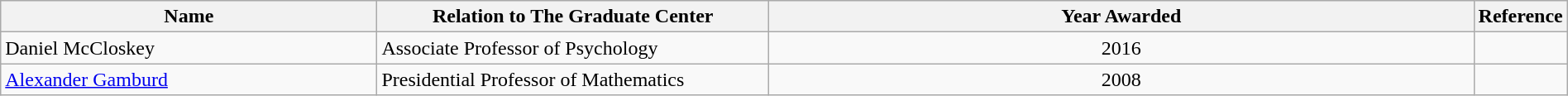<table class="wikitable sortable" style="width:100%">
<tr>
<th style="width:*;">Name</th>
<th style="width:25%;">Relation to The Graduate Center</th>
<th style="width:45%;">Year Awarded</th>
<th style="width:5%;" class="unsortable">Reference</th>
</tr>
<tr>
<td>Daniel McCloskey</td>
<td>Associate Professor of Psychology</td>
<td style="text-align:center;">2016</td>
<td style="text-align:center;"></td>
</tr>
<tr>
<td><a href='#'>Alexander Gamburd</a></td>
<td>Presidential Professor of Mathematics</td>
<td style="text-align:center;">2008</td>
<td style="text-align:center;"></td>
</tr>
</table>
